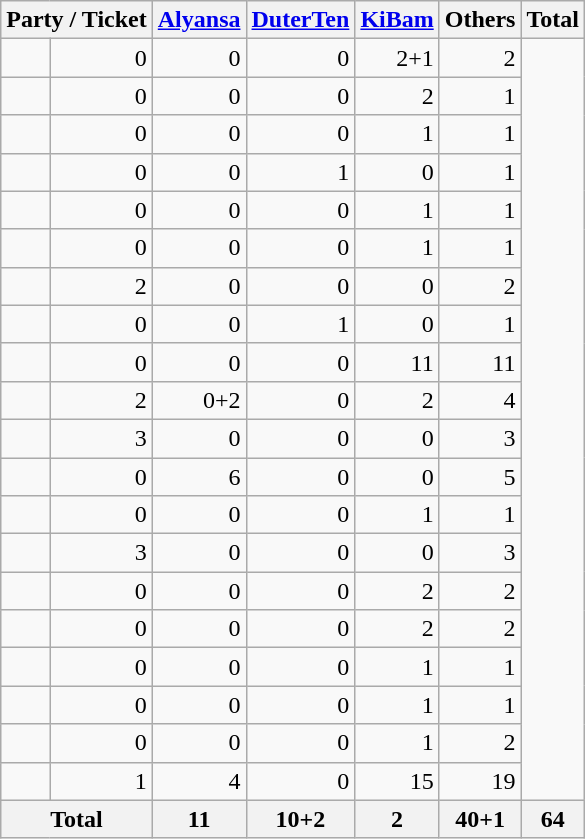<table class="wikitable sortable" style="text-align:right;">
<tr>
<th colspan="2">Party / Ticket</th>
<th><a href='#'>Alyansa</a></th>
<th><a href='#'>DuterTen</a></th>
<th><a href='#'>KiBam</a></th>
<th>Others</th>
<th>Total</th>
</tr>
<tr>
<td></td>
<td>0</td>
<td>0</td>
<td>0</td>
<td>2+1</td>
<td>2</td>
</tr>
<tr>
<td></td>
<td>0</td>
<td>0</td>
<td>0</td>
<td>2</td>
<td>1</td>
</tr>
<tr>
<td></td>
<td>0</td>
<td>0</td>
<td>0</td>
<td>1</td>
<td>1</td>
</tr>
<tr>
<td></td>
<td>0</td>
<td>0</td>
<td>1</td>
<td>0</td>
<td>1</td>
</tr>
<tr>
<td></td>
<td>0</td>
<td>0</td>
<td>0</td>
<td>1</td>
<td>1</td>
</tr>
<tr>
<td></td>
<td>0</td>
<td>0</td>
<td>0</td>
<td>1</td>
<td>1</td>
</tr>
<tr>
<td></td>
<td>2</td>
<td>0</td>
<td>0</td>
<td>0</td>
<td>2</td>
</tr>
<tr>
<td></td>
<td>0</td>
<td>0</td>
<td>1</td>
<td>0</td>
<td>1</td>
</tr>
<tr>
<td></td>
<td>0</td>
<td>0</td>
<td>0</td>
<td>11</td>
<td>11</td>
</tr>
<tr>
<td></td>
<td>2</td>
<td>0+2</td>
<td>0</td>
<td>2</td>
<td>4</td>
</tr>
<tr>
<td></td>
<td>3</td>
<td>0</td>
<td>0</td>
<td>0</td>
<td>3</td>
</tr>
<tr>
<td></td>
<td>0</td>
<td>6</td>
<td>0</td>
<td>0</td>
<td>5</td>
</tr>
<tr>
<td></td>
<td>0</td>
<td>0</td>
<td>0</td>
<td>1</td>
<td>1</td>
</tr>
<tr>
<td></td>
<td>3</td>
<td>0</td>
<td>0</td>
<td>0</td>
<td>3</td>
</tr>
<tr>
<td></td>
<td>0</td>
<td>0</td>
<td>0</td>
<td>2</td>
<td>2</td>
</tr>
<tr>
<td></td>
<td>0</td>
<td>0</td>
<td>0</td>
<td>2</td>
<td>2</td>
</tr>
<tr>
<td></td>
<td>0</td>
<td>0</td>
<td>0</td>
<td>1</td>
<td>1</td>
</tr>
<tr>
<td></td>
<td>0</td>
<td>0</td>
<td>0</td>
<td>1</td>
<td>1</td>
</tr>
<tr>
<td></td>
<td>0</td>
<td>0</td>
<td>0</td>
<td>1</td>
<td>2</td>
</tr>
<tr>
<td></td>
<td>1</td>
<td>4</td>
<td>0</td>
<td>15</td>
<td>19</td>
</tr>
<tr>
<th colspan="2">Total</th>
<th>11</th>
<th>10+2</th>
<th>2</th>
<th>40+1</th>
<th>64</th>
</tr>
</table>
